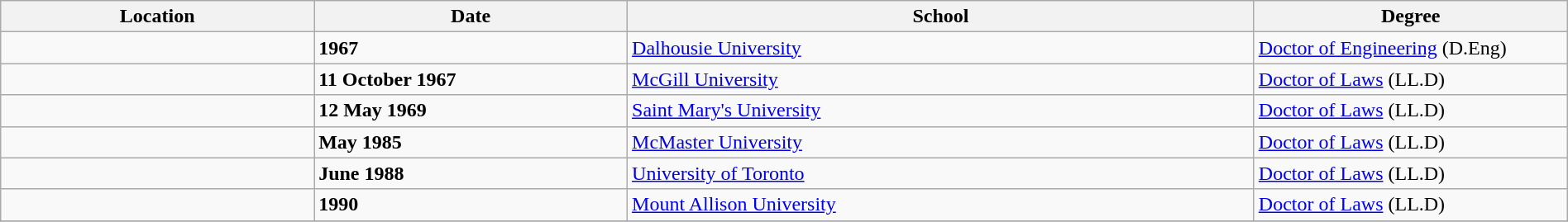<table class="wikitable" style="width:100%;">
<tr>
<th style="width:20%;">Location</th>
<th style="width:20%;">Date</th>
<th style="width:40%;">School</th>
<th style="width:20%;">Degree</th>
</tr>
<tr>
<td></td>
<td><strong>1967</strong></td>
<td><a href='#'>Dalhousie University</a></td>
<td><a href='#'>Doctor of Engineering</a> (D.Eng)</td>
</tr>
<tr>
<td></td>
<td><strong>11 October 1967</strong></td>
<td><a href='#'>McGill University</a></td>
<td><a href='#'>Doctor of Laws</a> (LL.D)</td>
</tr>
<tr>
<td></td>
<td><strong>12 May 1969</strong></td>
<td><a href='#'>Saint Mary's University</a></td>
<td><a href='#'>Doctor of Laws</a> (LL.D)</td>
</tr>
<tr>
<td></td>
<td><strong>May 1985</strong></td>
<td><a href='#'>McMaster University</a></td>
<td><a href='#'>Doctor of Laws</a> (LL.D)</td>
</tr>
<tr>
<td></td>
<td><strong>June 1988</strong></td>
<td><a href='#'>University of Toronto</a></td>
<td><a href='#'>Doctor of Laws</a> (LL.D)</td>
</tr>
<tr>
<td></td>
<td><strong>1990</strong></td>
<td><a href='#'>Mount Allison University</a></td>
<td><a href='#'>Doctor of Laws</a> (LL.D)</td>
</tr>
<tr>
</tr>
</table>
